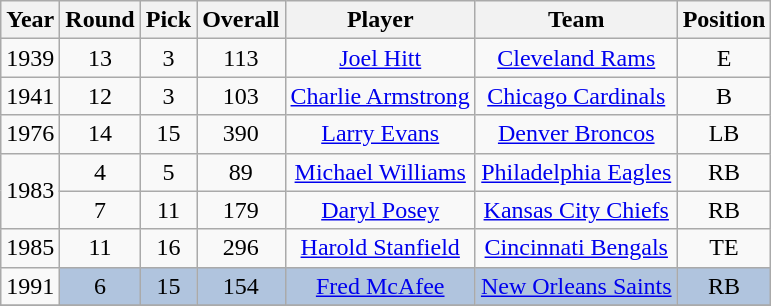<table class="wikitable sortable" style="text-align: center;">
<tr>
<th>Year</th>
<th>Round</th>
<th>Pick</th>
<th>Overall</th>
<th>Player</th>
<th>Team</th>
<th>Position</th>
</tr>
<tr>
<td>1939</td>
<td>13</td>
<td>3</td>
<td>113</td>
<td><a href='#'>Joel Hitt</a></td>
<td><a href='#'>Cleveland Rams</a></td>
<td>E</td>
</tr>
<tr>
<td>1941</td>
<td>12</td>
<td>3</td>
<td>103</td>
<td><a href='#'>Charlie Armstrong</a></td>
<td><a href='#'>Chicago Cardinals</a></td>
<td>B</td>
</tr>
<tr>
<td>1976</td>
<td>14</td>
<td>15</td>
<td>390</td>
<td><a href='#'>Larry Evans</a></td>
<td><a href='#'>Denver Broncos</a></td>
<td>LB</td>
</tr>
<tr>
<td rowspan="2">1983</td>
<td>4</td>
<td>5</td>
<td>89</td>
<td><a href='#'>Michael Williams</a></td>
<td><a href='#'>Philadelphia Eagles</a></td>
<td>RB</td>
</tr>
<tr>
<td>7</td>
<td>11</td>
<td>179</td>
<td><a href='#'>Daryl Posey</a></td>
<td><a href='#'>Kansas City Chiefs</a></td>
<td>RB</td>
</tr>
<tr>
<td>1985</td>
<td>11</td>
<td>16</td>
<td>296</td>
<td><a href='#'>Harold Stanfield</a></td>
<td><a href='#'>Cincinnati Bengals</a></td>
<td>TE</td>
</tr>
<tr>
<td>1991</td>
<td style=background-color:lightsteelblue>6</td>
<td style=background-color:lightsteelblue>15</td>
<td style=background-color:lightsteelblue>154</td>
<td style=background-color:lightsteelblue><a href='#'>Fred McAfee</a></td>
<td style=background-color:lightsteelblue><a href='#'>New Orleans Saints</a></td>
<td style=background-color:lightsteelblue>RB</td>
</tr>
<tr>
</tr>
</table>
